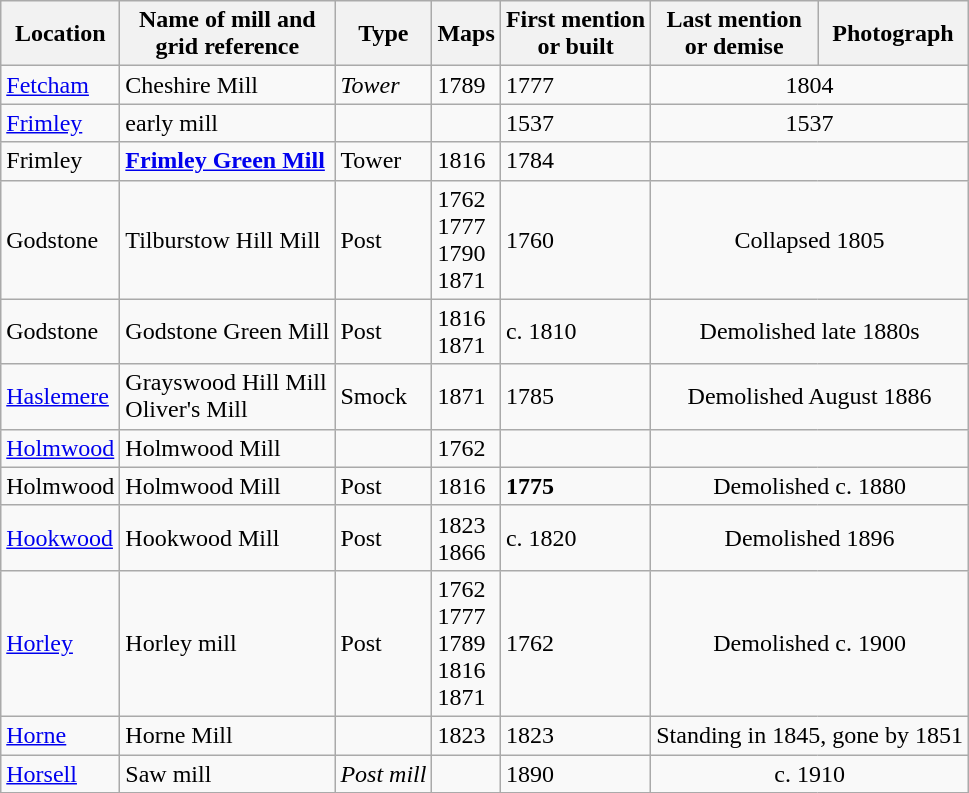<table class="wikitable">
<tr>
<th>Location</th>
<th>Name of mill and<br>grid reference</th>
<th>Type</th>
<th>Maps</th>
<th>First mention<br>or built</th>
<th>Last mention<br> or demise</th>
<th>Photograph</th>
</tr>
<tr>
<td><a href='#'>Fetcham</a></td>
<td>Cheshire Mill</td>
<td><em>Tower</em></td>
<td>1789</td>
<td>1777</td>
<td colspan="2" style="text-align:center;">1804</td>
</tr>
<tr>
<td><a href='#'>Frimley</a></td>
<td>early mill</td>
<td></td>
<td></td>
<td>1537</td>
<td colspan="2" style="text-align:center;">1537</td>
</tr>
<tr>
<td>Frimley</td>
<td><strong><a href='#'>Frimley Green Mill</a></strong><br> </td>
<td>Tower</td>
<td>1816</td>
<td>1784</td>
<td colspan="2" style="text-align:center;"></td>
</tr>
<tr>
<td>Godstone</td>
<td>Tilburstow Hill Mill</td>
<td>Post</td>
<td>1762<br>1777<br>1790<br>1871</td>
<td>1760</td>
<td colspan="2" style="text-align:center;">Collapsed 1805</td>
</tr>
<tr>
<td>Godstone</td>
<td>Godstone Green Mill</td>
<td>Post</td>
<td>1816<br>1871</td>
<td>c. 1810</td>
<td colspan="2" style="text-align:center;">Demolished late 1880s</td>
</tr>
<tr>
<td><a href='#'>Haslemere</a></td>
<td>Grayswood Hill Mill<br>Oliver's Mill</td>
<td>Smock</td>
<td>1871</td>
<td>1785</td>
<td colspan="2" style="text-align:center;">Demolished August 1886</td>
</tr>
<tr>
<td><a href='#'>Holmwood</a></td>
<td>Holmwood Mill</td>
<td></td>
<td>1762</td>
<td></td>
<td colspan="2" style="text-align:center;"></td>
</tr>
<tr>
<td>Holmwood</td>
<td>Holmwood Mill</td>
<td>Post</td>
<td>1816</td>
<td><strong>1775</strong></td>
<td colspan="2" style="text-align:center;">Demolished c. 1880</td>
</tr>
<tr>
<td><a href='#'>Hookwood</a></td>
<td>Hookwood Mill</td>
<td>Post</td>
<td>1823<br>1866</td>
<td>c. 1820</td>
<td colspan="2" style="text-align:center;">Demolished 1896</td>
</tr>
<tr>
<td><a href='#'>Horley</a></td>
<td>Horley mill</td>
<td>Post</td>
<td>1762<br>1777<br>1789<br>1816<br>1871</td>
<td>1762</td>
<td colspan="2" style="text-align:center;">Demolished c. 1900</td>
</tr>
<tr>
<td><a href='#'>Horne</a></td>
<td>Horne Mill</td>
<td></td>
<td>1823</td>
<td>1823</td>
<td colspan="2" style="text-align:center;">Standing in 1845, gone by 1851</td>
</tr>
<tr>
<td><a href='#'>Horsell</a></td>
<td>Saw mill</td>
<td><em>Post mill</em></td>
<td></td>
<td>1890</td>
<td colspan="2" style="text-align:center;">c. 1910</td>
</tr>
</table>
